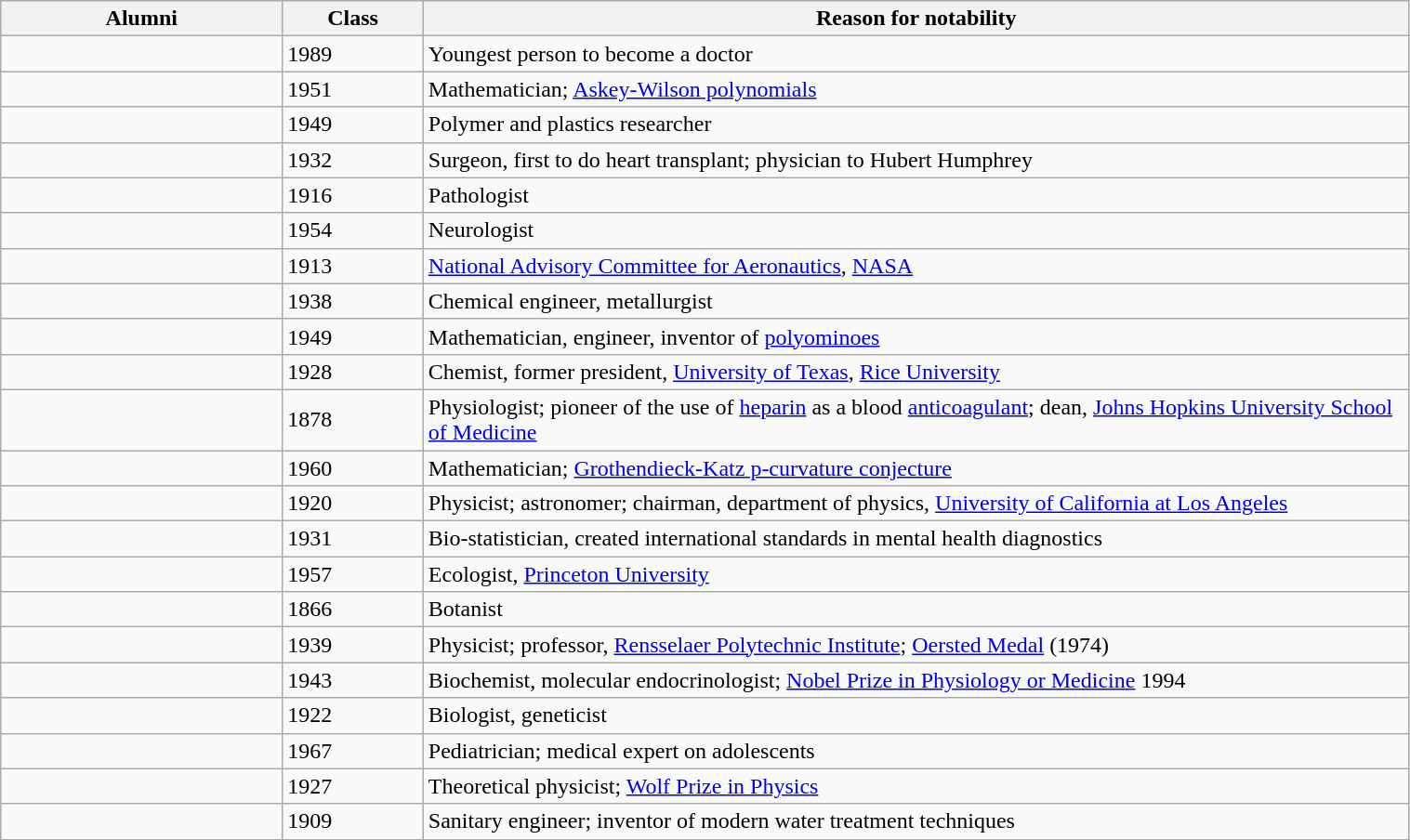<table class="sortable wikitable" style="width:80%">
<tr>
<th style="width:20%;">Alumni</th>
<th style="width:10%;">Class</th>
<th style="width:70%;">Reason for notability</th>
</tr>
<tr>
<td></td>
<td>1989</td>
<td>Youngest person to become a doctor</td>
</tr>
<tr>
<td></td>
<td>1951</td>
<td>Mathematician; <a href='#'>Askey-Wilson polynomials</a></td>
</tr>
<tr>
<td></td>
<td>1949</td>
<td>Polymer and plastics researcher</td>
</tr>
<tr>
<td></td>
<td>1932</td>
<td>Surgeon, first to do heart transplant; physician to Hubert Humphrey</td>
</tr>
<tr>
<td></td>
<td>1916</td>
<td>Pathologist</td>
</tr>
<tr>
<td></td>
<td>1954</td>
<td>Neurologist</td>
</tr>
<tr>
<td></td>
<td>1913</td>
<td><a href='#'>National Advisory Committee for Aeronautics</a>, <a href='#'>NASA</a></td>
</tr>
<tr>
<td></td>
<td>1938</td>
<td>Chemical engineer, metallurgist</td>
</tr>
<tr>
<td></td>
<td>1949</td>
<td>Mathematician, engineer, inventor of <a href='#'>polyominoes</a></td>
</tr>
<tr>
<td></td>
<td>1928</td>
<td>Chemist, former president, <a href='#'>University of Texas</a>, <a href='#'>Rice University</a></td>
</tr>
<tr>
<td></td>
<td>1878</td>
<td>Physiologist; pioneer of the use of <a href='#'>heparin</a> as a blood <a href='#'>anticoagulant</a>; dean, <a href='#'>Johns Hopkins University School of Medicine</a></td>
</tr>
<tr>
<td></td>
<td>1960</td>
<td>Mathematician; <a href='#'>Grothendieck-Katz p-curvature conjecture</a></td>
</tr>
<tr>
<td></td>
<td>1920</td>
<td>Physicist; astronomer; chairman, department of physics, <a href='#'>University of California at Los Angeles</a></td>
</tr>
<tr>
<td></td>
<td>1931</td>
<td>Bio-statistician, created international standards in mental health diagnostics</td>
</tr>
<tr>
<td></td>
<td>1957</td>
<td>Ecologist, <a href='#'>Princeton University</a></td>
</tr>
<tr>
<td></td>
<td>1866</td>
<td>Botanist</td>
</tr>
<tr>
<td></td>
<td>1939</td>
<td>Physicist; professor, <a href='#'>Rensselaer Polytechnic Institute</a>; <a href='#'>Oersted Medal</a> (1974)</td>
</tr>
<tr>
<td></td>
<td>1943</td>
<td>Biochemist, molecular endocrinologist; <a href='#'>Nobel Prize in Physiology or Medicine</a> 1994</td>
</tr>
<tr>
<td></td>
<td>1922</td>
<td>Biologist, geneticist</td>
</tr>
<tr>
<td></td>
<td>1967</td>
<td>Pediatrician; medical expert on adolescents</td>
</tr>
<tr>
<td></td>
<td>1927</td>
<td>Theoretical physicist; <a href='#'>Wolf Prize in Physics</a></td>
</tr>
<tr>
<td></td>
<td>1909</td>
<td>Sanitary engineer; inventor of modern water treatment techniques</td>
</tr>
</table>
